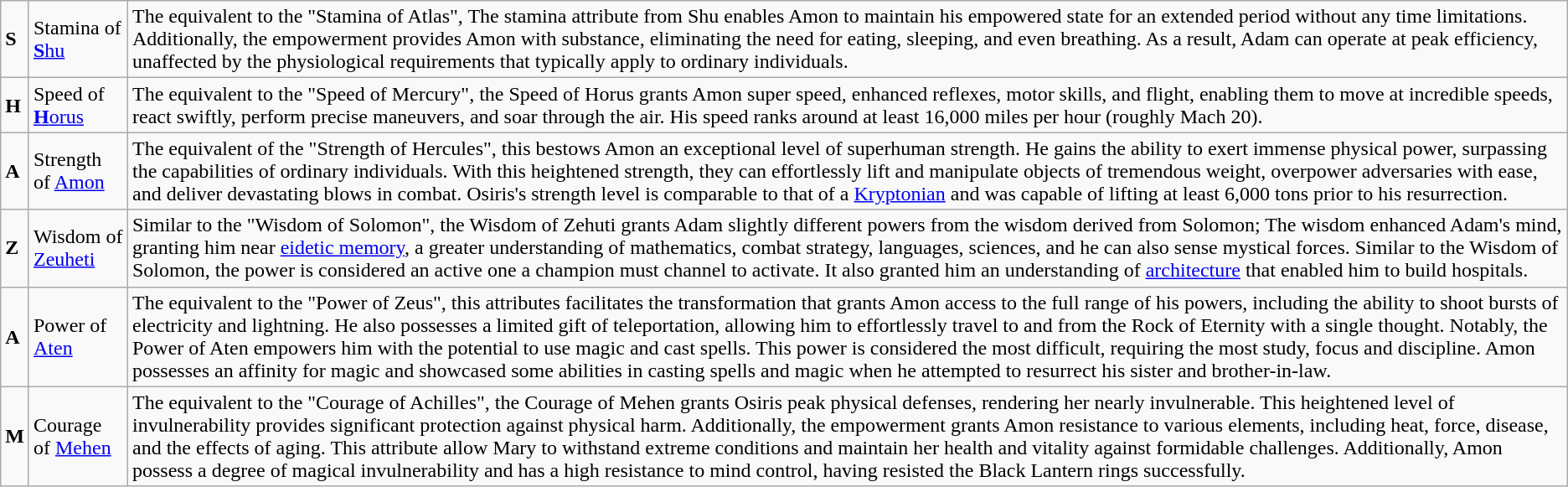<table class="wikitable">
<tr>
<td><strong>S</strong></td>
<td>Stamina of <a href='#'><strong>S</strong>hu</a></td>
<td>The equivalent to the "Stamina of Atlas", The stamina attribute from Shu enables Amon to maintain his empowered state for an extended period without any time limitations. Additionally, the empowerment provides Amon with substance, eliminating the need for eating, sleeping, and even breathing. As a result, Adam can operate at peak efficiency, unaffected by the physiological requirements that typically apply to ordinary individuals.</td>
</tr>
<tr>
<td><strong>H</strong></td>
<td>Speed of <a href='#'><strong>H</strong>orus</a></td>
<td>The equivalent to the "Speed of Mercury", the Speed of Horus grants Amon super speed, enhanced reflexes, motor skills, and flight, enabling them to move at incredible speeds, react swiftly, perform precise maneuvers, and soar through the air. His speed ranks around at least 16,000 miles per hour (roughly Mach 20).</td>
</tr>
<tr>
<td><strong>A</strong></td>
<td>Strength of <a href='#'>Amon</a></td>
<td>The equivalent of the "Strength of Hercules", this bestows Amon an exceptional level of superhuman strength. He gains the ability to exert immense physical power, surpassing the capabilities of ordinary individuals. With this heightened strength, they can effortlessly lift and manipulate objects of tremendous weight, overpower adversaries with ease, and deliver devastating blows in combat. Osiris's strength level is comparable to that of a <a href='#'>Kryptonian</a> and was capable of lifting at least 6,000 tons prior to his resurrection.</td>
</tr>
<tr>
<td><strong>Z</strong></td>
<td>Wisdom of <a href='#'>Zeuheti</a></td>
<td>Similar to the "Wisdom of Solomon", the Wisdom of Zehuti grants Adam slightly different powers from the wisdom derived from Solomon; The wisdom enhanced Adam's mind, granting him near <a href='#'>eidetic memory</a>, a greater understanding of mathematics, combat strategy, languages, sciences, and he can also sense mystical forces. Similar to the Wisdom of Solomon, the power is  considered an active one a champion must channel to activate. It also granted him an understanding of <a href='#'>architecture</a> that enabled him to build hospitals.</td>
</tr>
<tr>
<td><strong>A</strong></td>
<td>Power of <a href='#'>Aten</a></td>
<td>The equivalent to the "Power of Zeus", this attributes facilitates the transformation that grants Amon access to the full range of his powers, including the ability to shoot bursts of electricity and lightning. He also possesses a limited gift of teleportation, allowing him to effortlessly travel to and from the Rock of Eternity with a single thought. Notably, the Power of Aten empowers him with the potential to use magic and cast spells. This power is considered the most difficult, requiring the most study, focus and discipline. Amon possesses an affinity for magic and showcased some abilities in casting spells and magic when he attempted to resurrect his sister and brother-in-law.</td>
</tr>
<tr>
<td><strong>M</strong></td>
<td>Courage of <a href='#'>Mehen</a></td>
<td>The equivalent to the "Courage of Achilles", the Courage of Mehen grants Osiris peak physical defenses, rendering her nearly invulnerable. This heightened level of invulnerability provides significant protection against physical harm. Additionally, the empowerment grants Amon resistance to various elements, including heat, force, disease, and the effects of aging. This attribute allow Mary to withstand extreme conditions and maintain her health and vitality against formidable challenges. Additionally, Amon possess a degree of magical invulnerability and has a high resistance to mind control, having resisted the Black Lantern rings successfully.</td>
</tr>
</table>
